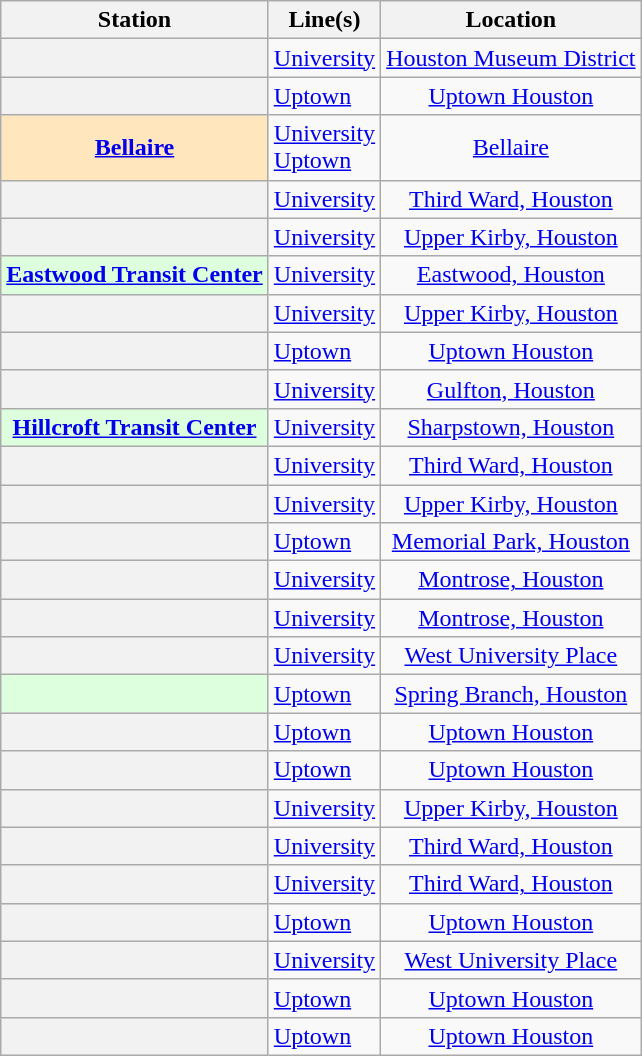<table class="wikitable sortable plainrowheaders" summary="List of stations (sortable), Lines, Jurisdiction (sortable), Date opened (sortable), Fare zone A to D (sortable), Number of Parking spaces (sortable), and References">
<tr>
<th scope="col">Station</th>
<th scope="col" class="unsortable">Line(s)</th>
<th scope="col">Location</th>
</tr>
<tr>
<th scope="row"></th>
<td style="white-space: nowrap;"> <a href='#'>University</a></td>
<td align=center><a href='#'>Houston Museum District</a></td>
</tr>
<tr>
<th scope="row"></th>
<td style="white-space: nowrap;"> <a href='#'>Uptown</a></td>
<td align=center><a href='#'>Uptown Houston</a></td>
</tr>
<tr>
<th scope="row" style="background-color:#FFE6BD; white-space: nowrap;"><a href='#'>Bellaire</a> </th>
<td style="white-space: nowrap;"> <a href='#'>University</a><br> <a href='#'>Uptown</a></td>
<td align=center><a href='#'>Bellaire</a></td>
</tr>
<tr>
<th scope="row"></th>
<td style="white-space: nowrap;"> <a href='#'>University</a></td>
<td align=center><a href='#'>Third Ward, Houston</a></td>
</tr>
<tr>
<th scope="row"></th>
<td style="white-space: nowrap;"> <a href='#'>University</a></td>
<td align=center><a href='#'>Upper Kirby, Houston</a></td>
</tr>
<tr>
<th scope="row" style="background-color:#ddffdd; white-space: nowrap;"><a href='#'>Eastwood Transit Center</a>  </th>
<td style="white-space: nowrap;"> <a href='#'>University</a></td>
<td align=center><a href='#'>Eastwood, Houston</a></td>
</tr>
<tr>
<th scope="row"></th>
<td style="white-space: nowrap;"> <a href='#'>University</a></td>
<td align=center><a href='#'>Upper Kirby, Houston</a></td>
</tr>
<tr>
<th scope="row"></th>
<td style="white-space: nowrap;"> <a href='#'>Uptown</a></td>
<td align=center><a href='#'>Uptown Houston</a></td>
</tr>
<tr>
<th scope="row"></th>
<td style="white-space: nowrap;"> <a href='#'>University</a></td>
<td align=center><a href='#'>Gulfton, Houston</a></td>
</tr>
<tr>
<th scope="row" style="background-color:#ddffdd; white-space: nowrap;"><a href='#'>Hillcroft Transit Center</a>  </th>
<td style="white-space: nowrap;"> <a href='#'>University</a></td>
<td align=center><a href='#'>Sharpstown, Houston</a></td>
</tr>
<tr>
<th scope="row"></th>
<td style="white-space: nowrap;"> <a href='#'>University</a></td>
<td align=center><a href='#'>Third Ward, Houston</a></td>
</tr>
<tr>
<th scope="row"></th>
<td style="white-space: nowrap;"> <a href='#'>University</a></td>
<td align=center><a href='#'>Upper Kirby, Houston</a></td>
</tr>
<tr>
<th scope="row"></th>
<td style="white-space: nowrap;"> <a href='#'>Uptown</a></td>
<td align=center><a href='#'>Memorial Park, Houston</a></td>
</tr>
<tr>
<th scope="row"></th>
<td style="white-space: nowrap;"> <a href='#'>University</a></td>
<td align=center><a href='#'>Montrose, Houston</a></td>
</tr>
<tr>
<th scope="row"></th>
<td style="white-space: nowrap;"> <a href='#'>University</a></td>
<td align=center><a href='#'>Montrose, Houston</a></td>
</tr>
<tr>
<th scope="row"></th>
<td style="white-space: nowrap;"> <a href='#'>University</a></td>
<td align=center><a href='#'>West University Place</a></td>
</tr>
<tr>
<th scope="row" style="background-color:#ddffdd; white-space: nowrap;">  </th>
<td style="white-space: nowrap;"> <a href='#'>Uptown</a></td>
<td align=center><a href='#'>Spring Branch, Houston</a></td>
</tr>
<tr>
<th scope="row"></th>
<td style="white-space: nowrap;"> <a href='#'>Uptown</a></td>
<td align=center><a href='#'>Uptown Houston</a></td>
</tr>
<tr>
<th scope="row"></th>
<td style="white-space: nowrap;"> <a href='#'>Uptown</a></td>
<td align=center><a href='#'>Uptown Houston</a></td>
</tr>
<tr>
<th scope="row"></th>
<td style="white-space: nowrap;"> <a href='#'>University</a></td>
<td align=center><a href='#'>Upper Kirby, Houston</a></td>
</tr>
<tr>
<th scope="row"></th>
<td style="white-space: nowrap;"> <a href='#'>University</a></td>
<td align=center><a href='#'>Third Ward, Houston</a></td>
</tr>
<tr>
<th scope="row"></th>
<td style="white-space: nowrap;"> <a href='#'>University</a></td>
<td align=center><a href='#'>Third Ward, Houston</a></td>
</tr>
<tr>
<th scope="row"></th>
<td style="white-space: nowrap;"> <a href='#'>Uptown</a></td>
<td align=center><a href='#'>Uptown Houston</a></td>
</tr>
<tr>
<th scope="row"></th>
<td style="white-space: nowrap;"> <a href='#'>University</a></td>
<td align=center><a href='#'>West University Place</a></td>
</tr>
<tr>
<th scope="row"></th>
<td style="white-space: nowrap;"> <a href='#'>Uptown</a></td>
<td align=center><a href='#'>Uptown Houston</a></td>
</tr>
<tr>
<th scope="row"></th>
<td style="white-space: nowrap;"> <a href='#'>Uptown</a></td>
<td align=center><a href='#'>Uptown Houston</a></td>
</tr>
</table>
